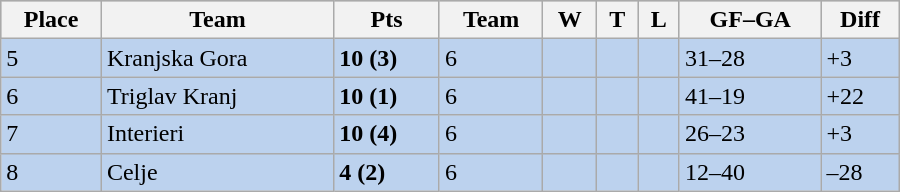<table class="wikitable" width="600px">
<tr style="background-color:#c0c0c0;">
<th>Place</th>
<th>Team</th>
<th>Pts</th>
<th>Team</th>
<th>W</th>
<th>T</th>
<th>L</th>
<th>GF–GA</th>
<th>Diff</th>
</tr>
<tr bgcolor="#BCD2EE">
<td>5</td>
<td>Kranjska Gora</td>
<td><strong>10 (3)</strong></td>
<td>6</td>
<td></td>
<td></td>
<td></td>
<td>31–28</td>
<td>+3</td>
</tr>
<tr bgcolor="#BCD2EE">
<td>6</td>
<td>Triglav Kranj</td>
<td><strong>10 (1)</strong></td>
<td>6</td>
<td></td>
<td></td>
<td></td>
<td>41–19</td>
<td>+22</td>
</tr>
<tr bgcolor="#BCD2EE">
<td>7</td>
<td>Interieri</td>
<td><strong>10 (4)</strong></td>
<td>6</td>
<td></td>
<td></td>
<td></td>
<td>26–23</td>
<td>+3</td>
</tr>
<tr bgcolor="#BCD2EE">
<td>8</td>
<td>Celje</td>
<td><strong>4 (2)</strong></td>
<td>6</td>
<td></td>
<td></td>
<td></td>
<td>12–40</td>
<td>–28</td>
</tr>
</table>
